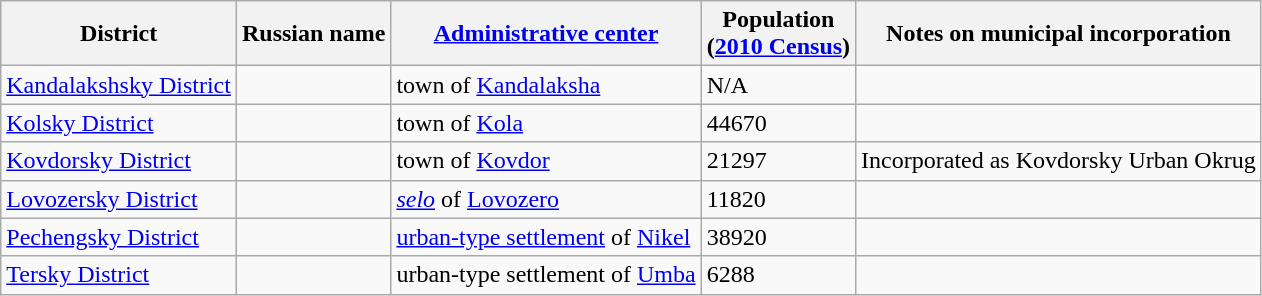<table class="wikitable sortable">
<tr>
<th>District</th>
<th>Russian name</th>
<th><a href='#'>Administrative center</a></th>
<th>Population<br>(<a href='#'>2010 Census</a>)</th>
<th class="unsortable">Notes on municipal incorporation</th>
</tr>
<tr>
<td><a href='#'>Kandalakshsky District</a></td>
<td></td>
<td>town of <a href='#'>Kandalaksha</a></td>
<td>N/A</td>
<td></td>
</tr>
<tr>
<td><a href='#'>Kolsky District</a></td>
<td></td>
<td>town of <a href='#'>Kola</a></td>
<td>44670</td>
<td></td>
</tr>
<tr>
<td><a href='#'>Kovdorsky District</a></td>
<td></td>
<td>town of <a href='#'>Kovdor</a></td>
<td>21297</td>
<td>Incorporated as Kovdorsky Urban Okrug</td>
</tr>
<tr>
<td><a href='#'>Lovozersky District</a></td>
<td></td>
<td><em><a href='#'>selo</a></em> of <a href='#'>Lovozero</a></td>
<td>11820</td>
<td></td>
</tr>
<tr>
<td><a href='#'>Pechengsky District</a></td>
<td></td>
<td><a href='#'>urban-type settlement</a> of <a href='#'>Nikel</a></td>
<td>38920</td>
<td></td>
</tr>
<tr>
<td><a href='#'>Tersky District</a></td>
<td></td>
<td>urban-type settlement of <a href='#'>Umba</a></td>
<td>6288</td>
<td></td>
</tr>
</table>
